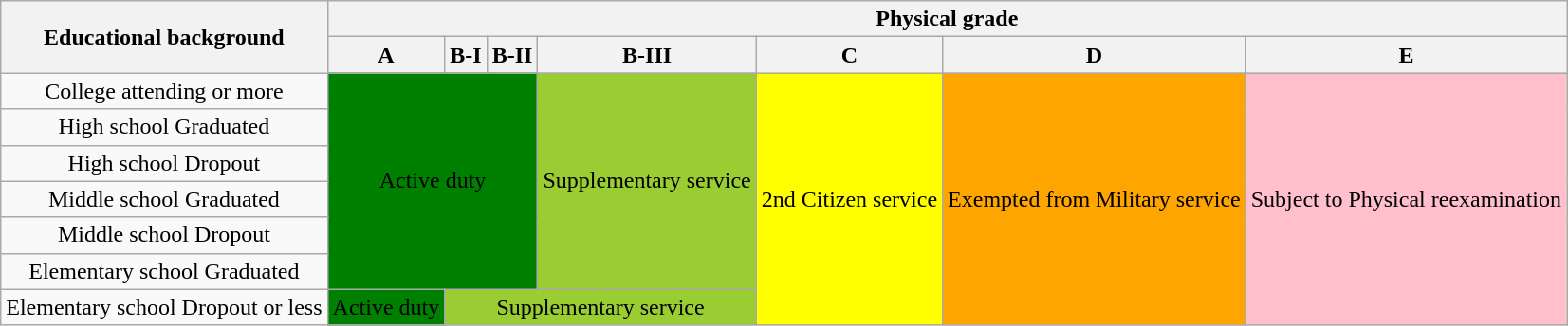<table class="wikitable">
<tr>
<th rowspan="2">Educational background</th>
<th colspan="7">Physical grade</th>
</tr>
<tr>
<th>A</th>
<th>B-I</th>
<th>B-II</th>
<th>B-III</th>
<th>C</th>
<th>D</th>
<th>E</th>
</tr>
<tr>
<td div style="text-align:center">College attending or more</td>
<td colspan="3" rowspan="6" div style="background:green; text-align:center;">Active duty</td>
<td rowspan="6" div style="background:yellowgreen; text-align:center;">Supplementary service</td>
<td rowspan="7" div style="background:yellow; text-align:center;">2nd Citizen service</td>
<td rowspan="7" div style="background:orange; text-align:center;">Exempted from Military service</td>
<td rowspan="7" div style="background:pink; text-align:center;">Subject to Physical reexamination</td>
</tr>
<tr>
<td div style="text-align:center">High school Graduated</td>
</tr>
<tr>
<td div style="text-align:center">High school Dropout</td>
</tr>
<tr>
<td div style="text-align:center">Middle school Graduated</td>
</tr>
<tr>
<td div style="text-align:center">Middle school Dropout</td>
</tr>
<tr>
<td div style="text-align:center">Elementary school Graduated</td>
</tr>
<tr>
<td div style="text-align:center">Elementary school Dropout or less</td>
<td div style="background:green; text-align:center;">Active duty</td>
<td colspan="3" div style="background:yellowgreen; text-align:center;">Supplementary service</td>
</tr>
</table>
